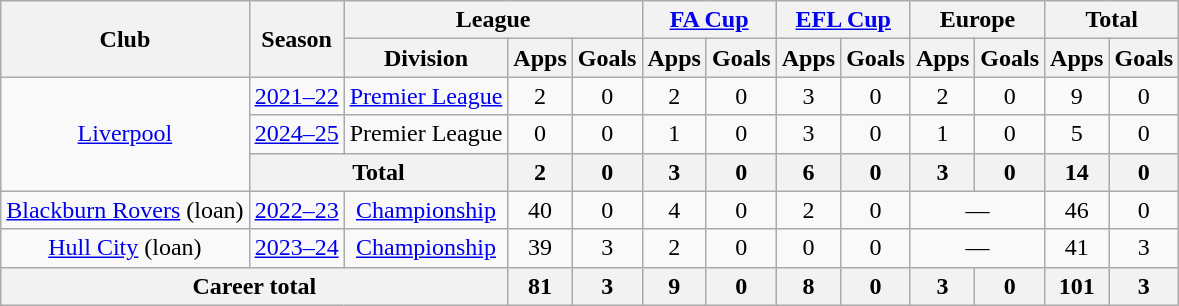<table class="wikitable" style="text-align:center">
<tr>
<th rowspan="2">Club</th>
<th rowspan="2">Season</th>
<th colspan="3">League</th>
<th colspan="2"><a href='#'>FA Cup</a></th>
<th colspan="2"><a href='#'>EFL Cup</a></th>
<th colspan="2">Europe</th>
<th colspan="2">Total</th>
</tr>
<tr>
<th>Division</th>
<th>Apps</th>
<th>Goals</th>
<th>Apps</th>
<th>Goals</th>
<th>Apps</th>
<th>Goals</th>
<th>Apps</th>
<th>Goals</th>
<th>Apps</th>
<th>Goals</th>
</tr>
<tr>
<td rowspan="3"><a href='#'>Liverpool</a></td>
<td><a href='#'>2021–22</a></td>
<td><a href='#'>Premier League</a></td>
<td>2</td>
<td>0</td>
<td>2</td>
<td>0</td>
<td>3</td>
<td>0</td>
<td>2</td>
<td>0</td>
<td>9</td>
<td>0</td>
</tr>
<tr>
<td><a href='#'>2024–25</a></td>
<td>Premier League</td>
<td>0</td>
<td>0</td>
<td>1</td>
<td>0</td>
<td>3</td>
<td>0</td>
<td>1</td>
<td>0</td>
<td>5</td>
<td>0</td>
</tr>
<tr>
<th colspan="2">Total</th>
<th>2</th>
<th>0</th>
<th>3</th>
<th>0</th>
<th>6</th>
<th>0</th>
<th>3</th>
<th>0</th>
<th>14</th>
<th>0</th>
</tr>
<tr>
<td><a href='#'>Blackburn Rovers</a> (loan)</td>
<td><a href='#'>2022–23</a></td>
<td><a href='#'>Championship</a></td>
<td>40</td>
<td>0</td>
<td>4</td>
<td>0</td>
<td>2</td>
<td>0</td>
<td colspan="2">—</td>
<td>46</td>
<td>0</td>
</tr>
<tr>
<td><a href='#'>Hull City</a> (loan)</td>
<td><a href='#'>2023–24</a></td>
<td><a href='#'>Championship</a></td>
<td>39</td>
<td>3</td>
<td>2</td>
<td>0</td>
<td>0</td>
<td>0</td>
<td colspan="2">—</td>
<td>41</td>
<td>3</td>
</tr>
<tr>
<th colspan="3">Career total</th>
<th>81</th>
<th>3</th>
<th>9</th>
<th>0</th>
<th>8</th>
<th>0</th>
<th>3</th>
<th>0</th>
<th>101</th>
<th>3</th>
</tr>
</table>
